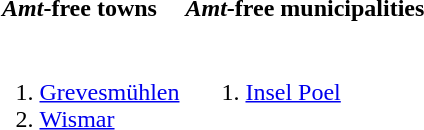<table>
<tr ---->
<th><em>Amt</em>-free towns</th>
<th><em>Amt</em>-free municipalities</th>
</tr>
<tr>
<td valign=top><br><ol><li><a href='#'>Grevesmühlen</a></li><li><a href='#'>Wismar</a></li></ol></td>
<td valign=top><br><ol><li><a href='#'>Insel Poel</a></li></ol></td>
</tr>
</table>
